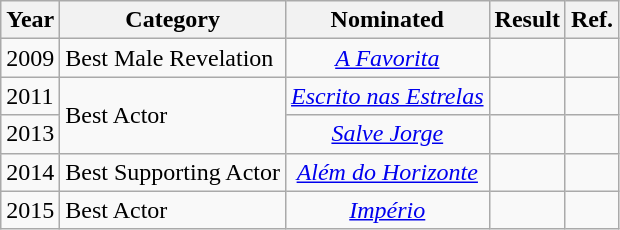<table class="wikitable">
<tr>
<th>Year</th>
<th>Category</th>
<th>Nominated</th>
<th>Result</th>
<th>Ref.</th>
</tr>
<tr>
<td>2009</td>
<td>Best Male Revelation</td>
<td style="text-align:center;"><em><a href='#'>A Favorita</a></em></td>
<td></td>
<td></td>
</tr>
<tr>
<td>2011</td>
<td rowspan="2">Best Actor</td>
<td style="text-align:center;"><em><a href='#'>Escrito nas Estrelas</a></em></td>
<td></td>
<td></td>
</tr>
<tr>
<td>2013</td>
<td style="text-align:center;"><em><a href='#'>Salve Jorge</a></em></td>
<td></td>
<td></td>
</tr>
<tr>
<td>2014</td>
<td>Best Supporting Actor</td>
<td style="text-align:center;"><em><a href='#'>Além do Horizonte</a></em></td>
<td></td>
<td></td>
</tr>
<tr>
<td>2015</td>
<td>Best Actor</td>
<td style="text-align:center;"><em><a href='#'>Império</a></em></td>
<td></td>
<td></td>
</tr>
</table>
